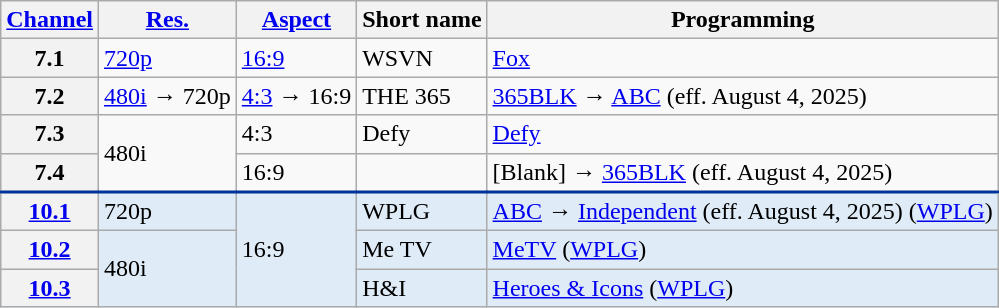<table class="wikitable">
<tr>
<th scope = "col"><a href='#'>Channel</a></th>
<th scope = "col"><a href='#'>Res.</a></th>
<th scope = "col"><a href='#'>Aspect</a></th>
<th scope = "col">Short name</th>
<th scope = "col">Programming</th>
</tr>
<tr>
<th scope = "row">7.1</th>
<td><a href='#'>720p</a></td>
<td><a href='#'>16:9</a></td>
<td>WSVN</td>
<td><a href='#'>Fox</a></td>
</tr>
<tr>
<th scope = "row">7.2</th>
<td><a href='#'>480i</a> → 720p</td>
<td><a href='#'>4:3</a> → 16:9</td>
<td>THE 365</td>
<td><a href='#'>365BLK</a> → <a href='#'>ABC</a> (eff. August 4, 2025)</td>
</tr>
<tr>
<th scope = "row">7.3</th>
<td rowspan=2>480i</td>
<td>4:3</td>
<td>Defy</td>
<td><a href='#'>Defy</a></td>
</tr>
<tr>
<th scope = "row">7.4</th>
<td>16:9</td>
<td></td>
<td>[Blank] → <a href='#'>365BLK</a> (eff. August 4, 2025)</td>
</tr>
<tr style="background-color:#DFEBF6; border-top: 2px solid #003399;">
<th scope = "row"><a href='#'>10.1</a></th>
<td>720p</td>
<td rowspan=3>16:9</td>
<td>WPLG</td>
<td><a href='#'>ABC</a> → <a href='#'>Independent</a> (eff. August 4, 2025) (<a href='#'>WPLG</a>)</td>
</tr>
<tr style="background-color:#DFEBF6;">
<th scope = "row"><a href='#'>10.2</a></th>
<td rowspan=2>480i</td>
<td>Me TV</td>
<td><a href='#'>MeTV</a> (<a href='#'>WPLG</a>)</td>
</tr>
<tr style="background-color:#DFEBF6;">
<th scope = "row"><a href='#'>10.3</a></th>
<td>H&I</td>
<td><a href='#'>Heroes & Icons</a> (<a href='#'>WPLG</a>)</td>
</tr>
</table>
